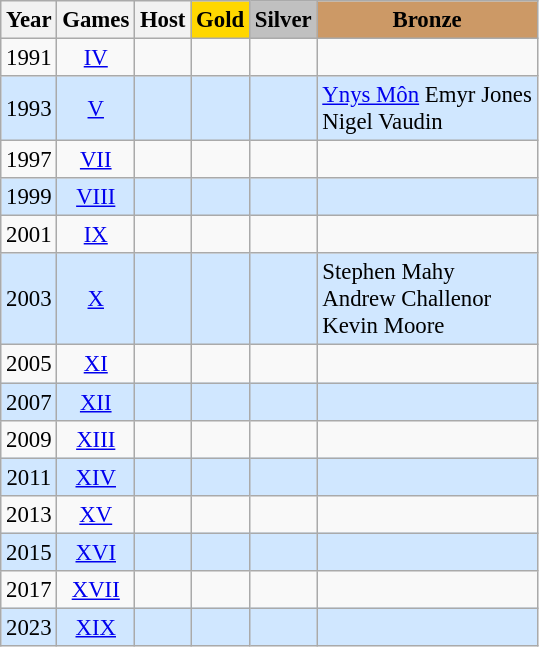<table class="wikitable" style="text-align: center; font-size:95%;">
<tr>
<th>Year</th>
<th>Games</th>
<th>Host</th>
<th style="background-color: gold">Gold</th>
<th style="background-color: silver">Silver</th>
<th style="background-color: #CC9966">Bronze</th>
</tr>
<tr>
<td>1991</td>
<td align=center><a href='#'>IV</a></td>
<td align="left"></td>
<td align="left"></td>
<td align="left"></td>
<td align="left"></td>
</tr>
<tr style="text-align:center; background:#d0e7ff;">
<td>1993</td>
<td align=center><a href='#'>V</a></td>
<td align="left"></td>
<td align="left"></td>
<td align="left"></td>
<td align=left> <a href='#'>Ynys Môn</a> Emyr Jones <br>  Nigel Vaudin</td>
</tr>
<tr>
<td>1997</td>
<td align=center><a href='#'>VII</a></td>
<td align="left"></td>
<td align="left"></td>
<td align="left"></td>
<td align="left"></td>
</tr>
<tr style="text-align:center; background:#d0e7ff;">
<td>1999</td>
<td align=center><a href='#'>VIII</a></td>
<td align="left"></td>
<td align="left"></td>
<td align="left"></td>
<td align="left"></td>
</tr>
<tr>
<td>2001</td>
<td align=center><a href='#'>IX</a></td>
<td align="left"></td>
<td align="left"></td>
<td align="left"></td>
<td align="left"></td>
</tr>
<tr style="text-align:center; background:#d0e7ff;">
<td>2003</td>
<td align=center><a href='#'>X</a></td>
<td align="left"></td>
<td align="left"></td>
<td align="left"></td>
<td align="left"> Stephen Mahy <br>  Andrew Challenor <br>  Kevin Moore</td>
</tr>
<tr>
<td>2005</td>
<td align=center><a href='#'>XI</a></td>
<td align="left"></td>
<td align="left"></td>
<td align="left"></td>
<td align="left"></td>
</tr>
<tr style="text-align:center; background:#d0e7ff;">
<td>2007</td>
<td align=center><a href='#'>XII</a></td>
<td align="left"></td>
<td align="left"></td>
<td align="left"></td>
<td align="left"></td>
</tr>
<tr>
<td>2009</td>
<td align=center><a href='#'>XIII</a></td>
<td align="left"></td>
<td align="left"></td>
<td align="left"></td>
<td align="left"></td>
</tr>
<tr style="text-align:center; background:#d0e7ff;">
<td>2011</td>
<td align=center><a href='#'>XIV</a></td>
<td align="left"></td>
<td align="left"></td>
<td align="left"></td>
<td align="left"></td>
</tr>
<tr>
<td>2013</td>
<td align=center><a href='#'>XV</a></td>
<td align="left"></td>
<td align="left"></td>
<td align="left"></td>
<td align="left"></td>
</tr>
<tr style="text-align:center; background:#d0e7ff;">
<td>2015</td>
<td align=center><a href='#'>XVI</a></td>
<td align="left"></td>
<td align="left"></td>
<td align="left"></td>
<td align="left"></td>
</tr>
<tr>
<td>2017</td>
<td align=center><a href='#'>XVII</a></td>
<td align="left"></td>
<td align="left"></td>
<td align="left"></td>
<td align="left"></td>
</tr>
<tr style="text-align:center; background:#d0e7ff;">
<td>2023</td>
<td align=center><a href='#'>XIX</a></td>
<td align="left"></td>
<td align="left"></td>
<td align="left"></td>
<td align="left"></td>
</tr>
</table>
